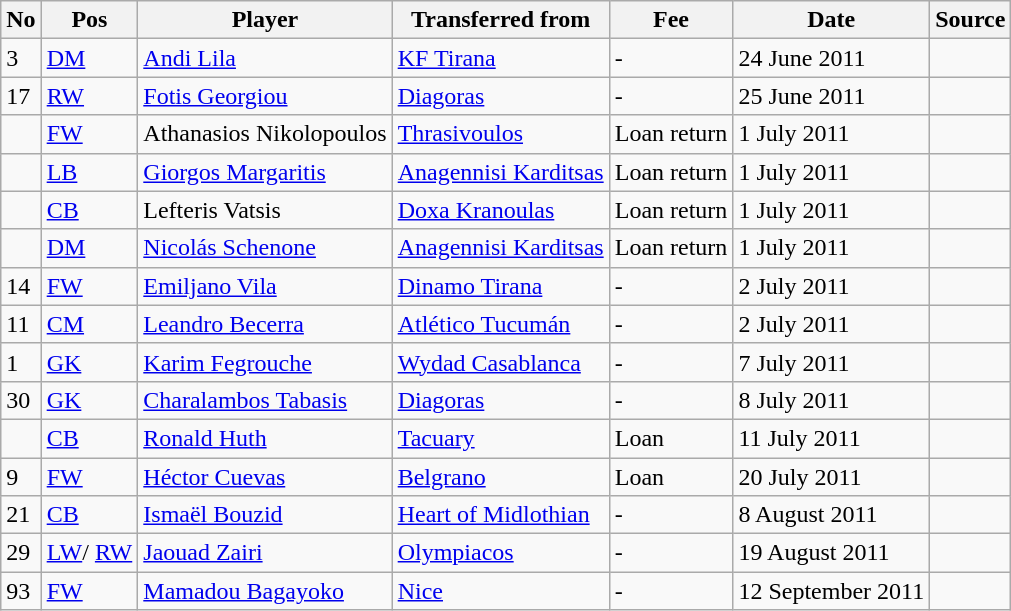<table class="wikitable">
<tr>
<th>No</th>
<th>Pos</th>
<th>Player</th>
<th>Transferred from</th>
<th>Fee</th>
<th>Date</th>
<th>Source</th>
</tr>
<tr>
<td>3</td>
<td><a href='#'>DM</a></td>
<td><a href='#'>Andi Lila</a></td>
<td><a href='#'>KF Tirana</a></td>
<td>-</td>
<td>24 June 2011</td>
<td></td>
</tr>
<tr>
<td>17</td>
<td><a href='#'>RW</a></td>
<td><a href='#'>Fotis Georgiou</a></td>
<td><a href='#'>Diagoras</a></td>
<td>-</td>
<td>25 June 2011</td>
<td></td>
</tr>
<tr>
<td></td>
<td><a href='#'>FW</a></td>
<td>Athanasios Nikolopoulos</td>
<td><a href='#'>Thrasivoulos</a></td>
<td>Loan return</td>
<td>1 July 2011</td>
<td></td>
</tr>
<tr>
<td></td>
<td><a href='#'>LB</a></td>
<td><a href='#'>Giorgos Margaritis</a></td>
<td><a href='#'>Anagennisi Karditsas</a></td>
<td>Loan return</td>
<td>1 July 2011</td>
<td></td>
</tr>
<tr>
<td></td>
<td><a href='#'>CB</a></td>
<td>Lefteris Vatsis</td>
<td><a href='#'>Doxa Kranoulas</a></td>
<td>Loan return</td>
<td>1 July 2011</td>
<td></td>
</tr>
<tr>
<td></td>
<td><a href='#'>DM</a></td>
<td><a href='#'>Nicolás Schenone</a></td>
<td><a href='#'>Anagennisi Karditsas</a></td>
<td>Loan return</td>
<td>1 July 2011</td>
<td></td>
</tr>
<tr>
<td>14</td>
<td><a href='#'>FW</a></td>
<td><a href='#'>Emiljano Vila</a></td>
<td><a href='#'>Dinamo Tirana</a></td>
<td>-</td>
<td>2 July 2011</td>
<td></td>
</tr>
<tr>
<td>11</td>
<td><a href='#'>CM</a></td>
<td><a href='#'>Leandro Becerra</a></td>
<td><a href='#'>Atlético Tucumán</a></td>
<td>-</td>
<td>2 July 2011</td>
<td></td>
</tr>
<tr>
<td>1</td>
<td><a href='#'>GK</a></td>
<td><a href='#'>Karim Fegrouche</a></td>
<td><a href='#'>Wydad Casablanca</a></td>
<td>-</td>
<td>7 July 2011</td>
<td></td>
</tr>
<tr>
<td>30</td>
<td><a href='#'>GK</a></td>
<td><a href='#'>Charalambos Tabasis</a></td>
<td><a href='#'>Diagoras</a></td>
<td>-</td>
<td>8 July 2011</td>
<td></td>
</tr>
<tr>
<td></td>
<td><a href='#'>CB</a></td>
<td><a href='#'>Ronald Huth</a></td>
<td><a href='#'>Tacuary</a></td>
<td>Loan</td>
<td>11 July 2011</td>
<td></td>
</tr>
<tr>
<td>9</td>
<td><a href='#'>FW</a></td>
<td><a href='#'>Héctor Cuevas</a></td>
<td><a href='#'>Belgrano</a></td>
<td>Loan</td>
<td>20 July 2011</td>
<td></td>
</tr>
<tr>
<td>21</td>
<td><a href='#'>CB</a></td>
<td><a href='#'>Ismaël Bouzid</a></td>
<td><a href='#'>Heart of Midlothian</a></td>
<td>-</td>
<td>8 August 2011</td>
<td></td>
</tr>
<tr>
<td>29</td>
<td><a href='#'>LW</a>/ <a href='#'>RW</a></td>
<td><a href='#'>Jaouad Zairi</a></td>
<td><a href='#'>Olympiacos</a></td>
<td>-</td>
<td>19 August 2011</td>
<td></td>
</tr>
<tr>
<td>93</td>
<td><a href='#'>FW</a></td>
<td><a href='#'>Mamadou Bagayoko</a></td>
<td><a href='#'>Nice</a></td>
<td>-</td>
<td>12 September 2011</td>
<td></td>
</tr>
</table>
